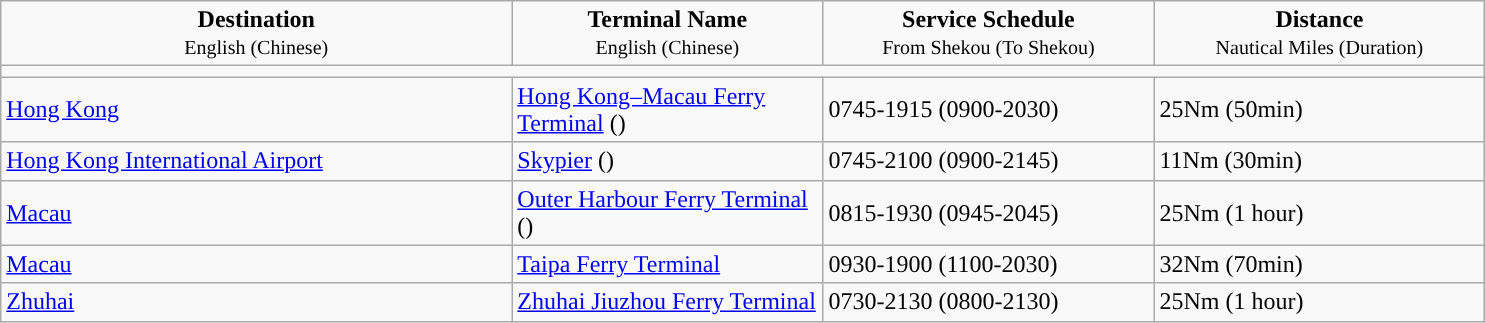<table class="wikitable">
<tr style="text-align:center;">
<td style="width:250pt;"><strong>Destination</strong><br><small>English (Chinese)</small></td>
<td style="width:150pt;"><strong>Terminal Name</strong><br><small>English (Chinese)</small></td>
<td style="width:160pt;"><strong>Service Schedule</strong><br><small>From Shekou (To Shekou)</small></td>
<td style="width:160pt;"><strong>Distance</strong><br><small>Nautical Miles (Duration)</small></td>
</tr>
<tr style="background:#">
<td colspan = "7"></td>
</tr>
<tr>
<td><a href='#'>Hong Kong</a></td>
<td><a href='#'>Hong Kong–Macau Ferry Terminal</a> ()</td>
<td>0745-1915  (0900-2030)</td>
<td>25Nm  (50min)</td>
</tr>
<tr>
<td><a href='#'>Hong Kong International Airport</a></td>
<td><a href='#'>Skypier</a> ()</td>
<td>0745-2100  (0900-2145)</td>
<td>11Nm  (30min)</td>
</tr>
<tr>
<td><a href='#'>Macau</a></td>
<td><a href='#'>Outer Harbour Ferry Terminal</a> ()</td>
<td>0815-1930  (0945-2045)</td>
<td>25Nm  (1 hour)</td>
</tr>
<tr>
<td><a href='#'>Macau</a></td>
<td><a href='#'>Taipa Ferry Terminal</a></td>
<td>0930-1900  (1100-2030)</td>
<td>32Nm  (70min)</td>
</tr>
<tr>
<td><a href='#'>Zhuhai</a></td>
<td><a href='#'>Zhuhai Jiuzhou Ferry Terminal</a></td>
<td>0730-2130  (0800-2130)</td>
<td>25Nm  (1 hour)</td>
</tr>
</table>
